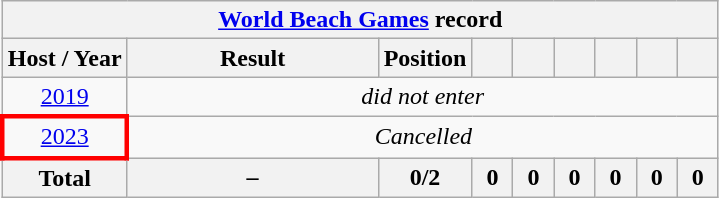<table class="wikitable" style="text-align: center;">
<tr>
<th colspan="9"><a href='#'>World Beach Games</a> record</th>
</tr>
<tr>
<th>Host / Year</th>
<th width=160>Result</th>
<th>Position</th>
<th width="20"></th>
<th width="20"></th>
<th width="20"></th>
<th width="20"></th>
<th width="20"></th>
<th width="20"></th>
</tr>
<tr>
<td> <a href='#'>2019</a></td>
<td colspan="8"><em>did not enter</em></td>
</tr>
<tr>
<td style="border: 3px solid red"> <a href='#'>2023</a></td>
<td colspan="8"><em>Cancelled</em></td>
</tr>
<tr>
<th>Total</th>
<th>–</th>
<th>0/2</th>
<th>0</th>
<th>0</th>
<th>0</th>
<th>0</th>
<th>0</th>
<th>0</th>
</tr>
</table>
